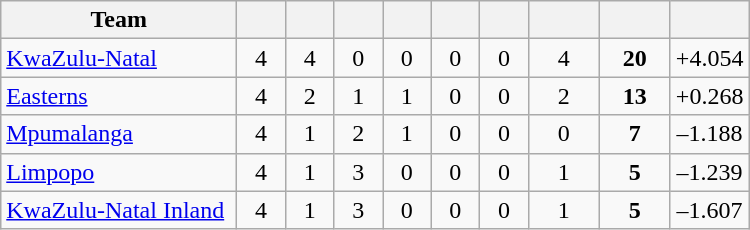<table class="wikitable" style="text-align:center">
<tr>
<th width="150">Team</th>
<th width="25"></th>
<th width="25"></th>
<th width="25"></th>
<th width="25"></th>
<th width="25"></th>
<th width="25"></th>
<th width="40"></th>
<th width="40"></th>
<th width="45"></th>
</tr>
<tr>
<td style="text-align:left"><a href='#'>KwaZulu-Natal</a></td>
<td>4</td>
<td>4</td>
<td>0</td>
<td>0</td>
<td>0</td>
<td>0</td>
<td>4</td>
<td><strong>20</strong></td>
<td>+4.054</td>
</tr>
<tr>
<td style="text-align:left"><a href='#'>Easterns</a></td>
<td>4</td>
<td>2</td>
<td>1</td>
<td>1</td>
<td>0</td>
<td>0</td>
<td>2</td>
<td><strong>13</strong></td>
<td>+0.268</td>
</tr>
<tr>
<td style="text-align:left"><a href='#'>Mpumalanga</a></td>
<td>4</td>
<td>1</td>
<td>2</td>
<td>1</td>
<td>0</td>
<td>0</td>
<td>0</td>
<td><strong>7</strong></td>
<td>–1.188</td>
</tr>
<tr>
<td style="text-align:left"><a href='#'>Limpopo</a></td>
<td>4</td>
<td>1</td>
<td>3</td>
<td>0</td>
<td>0</td>
<td>0</td>
<td>1</td>
<td><strong>5</strong></td>
<td>–1.239</td>
</tr>
<tr>
<td style="text-align:left"><a href='#'>KwaZulu-Natal Inland</a></td>
<td>4</td>
<td>1</td>
<td>3</td>
<td>0</td>
<td>0</td>
<td>0</td>
<td>1</td>
<td><strong>5</strong></td>
<td>–1.607</td>
</tr>
</table>
